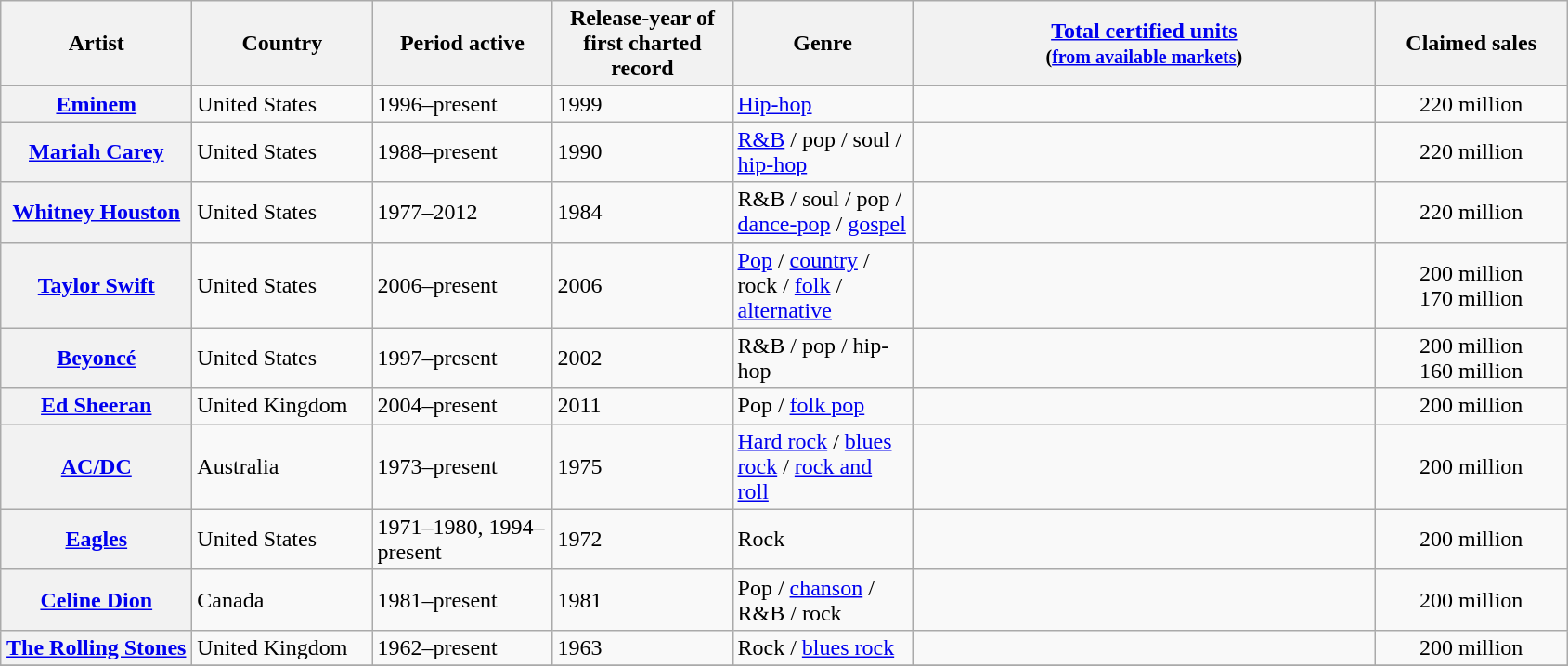<table class="wikitable plainrowheaders sortable">
<tr>
<th scope="col" style="width:130px;">Artist</th>
<th scope="col" style="width:122px;">Country</th>
<th scope="col" style="width:122px;">Period active</th>
<th scope="col" style="width:122px;">Release-year of first charted record</th>
<th scope="col" style="width:122px;">Genre</th>
<th scope="col" style="width:325px;"><a href='#'>Total certified units</a><br><small>(<a href='#'>from available markets</a>)</small></th>
<th scope="col" style="width:130px;">Claimed sales</th>
</tr>
<tr>
<th scope="row"><a href='#'>Eminem</a></th>
<td>United States</td>
<td>1996–present</td>
<td>1999</td>
<td><a href='#'>Hip-hop</a></td>
<td><br></td>
<td style="text-align:center;">220 million</td>
</tr>
<tr>
<th scope="row"><a href='#'>Mariah Carey</a></th>
<td>United States</td>
<td>1988–present</td>
<td>1990</td>
<td><a href='#'>R&B</a> / pop / soul / <a href='#'>hip-hop</a></td>
<td><br></td>
<td style="text-align:center;">220 million</td>
</tr>
<tr>
<th scope="row"><a href='#'>Whitney Houston</a></th>
<td>United States</td>
<td>1977–2012</td>
<td>1984</td>
<td>R&B / soul / pop / <a href='#'>dance-pop</a> / <a href='#'>gospel</a></td>
<td><br></td>
<td style="text-align:center;">220 million</td>
</tr>
<tr>
<th scope="row"><a href='#'>Taylor Swift</a></th>
<td>United States</td>
<td>2006–present</td>
<td>2006</td>
<td><a href='#'>Pop</a> / <a href='#'>country</a> / rock / <a href='#'>folk</a> / <a href='#'>alternative</a></td>
<td><br></td>
<td style="text-align:center;">200 million<br>170 million</td>
</tr>
<tr>
<th scope="row"><a href='#'>Beyoncé</a></th>
<td>United States</td>
<td>1997–present</td>
<td>2002</td>
<td>R&B / pop / hip-hop</td>
<td><br></td>
<td style="text-align:center;">200 million<br>160 million</td>
</tr>
<tr>
<th scope="row"><a href='#'>Ed Sheeran</a></th>
<td>United Kingdom</td>
<td>2004–present</td>
<td>2011</td>
<td>Pop / <a href='#'>folk pop</a></td>
<td><br></td>
<td style="text-align:center;">200 million</td>
</tr>
<tr>
<th scope="row"><a href='#'>AC/DC</a></th>
<td>Australia</td>
<td>1973–present</td>
<td>1975</td>
<td><a href='#'>Hard rock</a> / <a href='#'>blues rock</a> / <a href='#'>rock and roll</a></td>
<td><br></td>
<td style="text-align:center;">200 million</td>
</tr>
<tr>
<th scope="row"><a href='#'>Eagles</a></th>
<td>United States</td>
<td>1971–1980, 1994–present</td>
<td>1972</td>
<td>Rock</td>
<td><br></td>
<td style="text-align:center;">200 million</td>
</tr>
<tr>
<th scope="row"><a href='#'>Celine Dion</a></th>
<td>Canada</td>
<td>1981–present</td>
<td>1981</td>
<td>Pop / <a href='#'>chanson</a> / R&B / rock</td>
<td><br></td>
<td style="text-align:center;">200 million</td>
</tr>
<tr>
<th scope="row"><a href='#'>The Rolling Stones</a></th>
<td>United Kingdom</td>
<td>1962–present</td>
<td>1963</td>
<td>Rock / <a href='#'>blues rock</a></td>
<td><br></td>
<td style="text-align:center;">200 million</td>
</tr>
<tr>
</tr>
</table>
